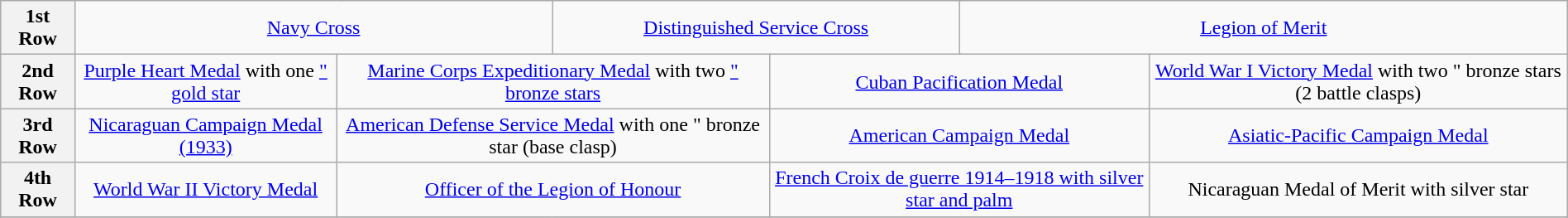<table class="wikitable" style="margin:1em auto; text-align:center;">
<tr>
<th>1st Row</th>
<td colspan="4"><a href='#'>Navy Cross</a></td>
<td colspan="4"><a href='#'>Distinguished Service Cross</a></td>
<td colspan="4"><a href='#'>Legion of Merit</a></td>
</tr>
<tr>
<th>2nd Row</th>
<td colspan="3"><a href='#'>Purple Heart Medal</a> with one <a href='#'>" gold star</a></td>
<td colspan="3"><a href='#'>Marine Corps Expeditionary Medal</a> with two <a href='#'>" bronze stars</a></td>
<td colspan="3"><a href='#'>Cuban Pacification Medal</a></td>
<td colspan="3"><a href='#'>World War I Victory Medal</a> with two " bronze stars (2 battle clasps)</td>
</tr>
<tr>
<th>3rd Row</th>
<td colspan="3"><a href='#'>Nicaraguan Campaign Medal (1933)</a></td>
<td colspan="3"><a href='#'>American Defense Service Medal</a> with one " bronze star (base clasp)</td>
<td colspan="3"><a href='#'>American Campaign Medal</a></td>
<td colspan="3"><a href='#'>Asiatic-Pacific Campaign Medal</a></td>
</tr>
<tr>
<th>4th Row</th>
<td colspan="3"><a href='#'>World War II Victory Medal</a></td>
<td colspan="3"><a href='#'>Officer of the Legion of Honour</a></td>
<td colspan="3"><a href='#'>French Croix de guerre 1914–1918 with silver star and palm</a></td>
<td colspan="3">Nicaraguan Medal of Merit with silver star</td>
</tr>
<tr>
</tr>
</table>
